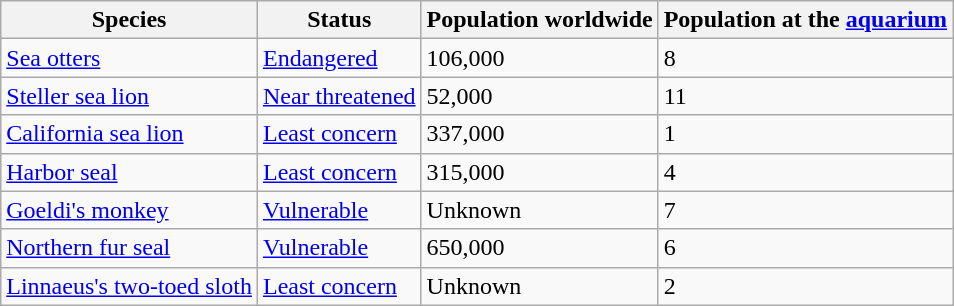<table class="wikitable sortable">
<tr>
<th>Species</th>
<th>Status</th>
<th>Population worldwide</th>
<th>Population at the <a href='#'>aquarium</a></th>
</tr>
<tr>
<td><a href='#'>Sea otters</a></td>
<td><a href='#'>Endangered</a></td>
<td>106,000</td>
<td>8</td>
</tr>
<tr>
<td><a href='#'>Steller sea lion</a></td>
<td><a href='#'>Near threatened</a></td>
<td>52,000</td>
<td>11</td>
</tr>
<tr>
<td><a href='#'>California sea lion</a></td>
<td><a href='#'>Least concern</a></td>
<td>337,000</td>
<td>1</td>
</tr>
<tr>
<td><a href='#'>Harbor seal</a></td>
<td><a href='#'>Least concern</a></td>
<td>315,000</td>
<td>4</td>
</tr>
<tr>
<td><a href='#'>Goeldi's monkey</a></td>
<td><a href='#'>Vulnerable</a></td>
<td>Unknown</td>
<td>7</td>
</tr>
<tr>
<td><a href='#'>Northern fur seal</a></td>
<td><a href='#'>Vulnerable</a></td>
<td>650,000</td>
<td>6</td>
</tr>
<tr>
<td><a href='#'>Linnaeus's two-toed sloth</a></td>
<td><a href='#'>Least concern</a></td>
<td>Unknown</td>
<td>2</td>
</tr>
</table>
